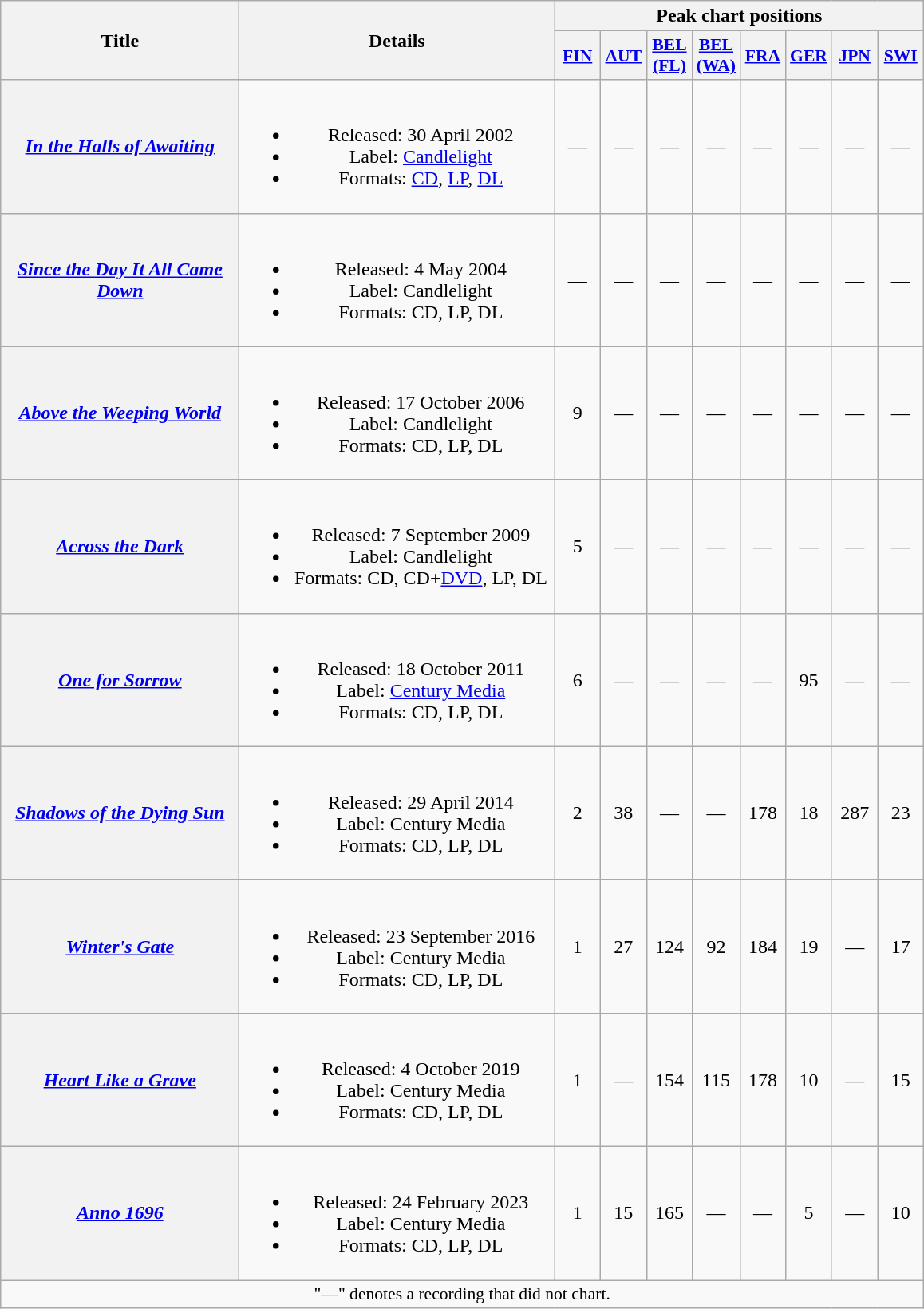<table class="wikitable plainrowheaders" style="text-align:center;">
<tr>
<th scope="col" rowspan="2" style="width:12em;">Title</th>
<th scope="col" rowspan="2" style="width:16em;">Details</th>
<th scope="col" colspan="11">Peak chart positions</th>
</tr>
<tr>
<th scope="col" style="width:2.2em;font-size:90%;"><a href='#'>FIN</a><br></th>
<th scope="col" style="width:2.2em;font-size:90%;"><a href='#'>AUT</a><br></th>
<th scope="col" style="width:2.2em;font-size:90%;"><a href='#'>BEL (FL)</a><br></th>
<th scope="col" style="width:2.2em;font-size:90%;"><a href='#'>BEL (WA)</a><br></th>
<th scope="col" style="width:2.2em;font-size:90%;"><a href='#'>FRA</a><br></th>
<th scope="col" style="width:2.2em;font-size:90%;"><a href='#'>GER</a><br></th>
<th scope="col" style="width:2.2em;font-size:90%;"><a href='#'>JPN</a><br></th>
<th scope="col" style="width:2.2em;font-size:90%;"><a href='#'>SWI</a><br></th>
</tr>
<tr>
<th scope="row"><em><a href='#'>In the Halls of Awaiting</a></em></th>
<td><br><ul><li>Released: 30 April 2002</li><li>Label: <a href='#'>Candlelight</a></li><li>Formats: <a href='#'>CD</a>, <a href='#'>LP</a>, <a href='#'>DL</a></li></ul></td>
<td>—</td>
<td>—</td>
<td>—</td>
<td>—</td>
<td>—</td>
<td>—</td>
<td>—</td>
<td>—</td>
</tr>
<tr>
<th scope="row"><em><a href='#'>Since the Day It All Came Down</a></em></th>
<td><br><ul><li>Released: 4 May 2004</li><li>Label: Candlelight</li><li>Formats: CD, LP, DL</li></ul></td>
<td>—</td>
<td>—</td>
<td>—</td>
<td>—</td>
<td>—</td>
<td>—</td>
<td>—</td>
<td>—</td>
</tr>
<tr>
<th scope="row"><em><a href='#'>Above the Weeping World</a></em></th>
<td><br><ul><li>Released: 17 October 2006</li><li>Label: Candlelight</li><li>Formats: CD, LP, DL</li></ul></td>
<td>9</td>
<td>—</td>
<td>—</td>
<td>—</td>
<td>—</td>
<td>—</td>
<td>—</td>
<td>—</td>
</tr>
<tr>
<th scope="row"><em><a href='#'>Across the Dark</a></em></th>
<td><br><ul><li>Released: 7 September 2009</li><li>Label: Candlelight</li><li>Formats: CD, CD+<a href='#'>DVD</a>, LP, DL</li></ul></td>
<td>5</td>
<td>—</td>
<td>—</td>
<td>—</td>
<td>—</td>
<td>—</td>
<td>—</td>
<td>—</td>
</tr>
<tr>
<th scope="row"><em><a href='#'>One for Sorrow</a></em></th>
<td><br><ul><li>Released: 18 October 2011</li><li>Label: <a href='#'>Century Media</a></li><li>Formats: CD, LP, DL</li></ul></td>
<td>6</td>
<td>—</td>
<td>—</td>
<td>—</td>
<td>—</td>
<td>95</td>
<td>—</td>
<td>—</td>
</tr>
<tr>
<th scope="row"><em><a href='#'>Shadows of the Dying Sun</a></em></th>
<td><br><ul><li>Released: 29 April 2014</li><li>Label: Century Media</li><li>Formats: CD, LP, DL</li></ul></td>
<td>2</td>
<td>38</td>
<td>—</td>
<td>—</td>
<td>178</td>
<td>18</td>
<td>287</td>
<td>23</td>
</tr>
<tr>
<th scope="row"><em><a href='#'>Winter's Gate</a></em></th>
<td><br><ul><li>Released: 23 September 2016</li><li>Label: Century Media</li><li>Formats: CD, LP, DL</li></ul></td>
<td>1</td>
<td>27</td>
<td>124</td>
<td>92</td>
<td>184</td>
<td>19</td>
<td>—</td>
<td>17</td>
</tr>
<tr>
<th scope="row"><em><a href='#'>Heart Like a Grave</a></em></th>
<td><br><ul><li>Released: 4 October 2019</li><li>Label: Century Media</li><li>Formats: CD, LP, DL</li></ul></td>
<td>1</td>
<td>—</td>
<td>154</td>
<td>115</td>
<td>178<br></td>
<td>10</td>
<td>—</td>
<td>15</td>
</tr>
<tr>
<th scope="row"><em><a href='#'>Anno 1696</a></em></th>
<td><br><ul><li>Released: 24 February 2023</li><li>Label: Century Media</li><li>Formats: CD, LP, DL</li></ul></td>
<td>1<br></td>
<td>15</td>
<td>165</td>
<td>—</td>
<td>—</td>
<td>5</td>
<td>—</td>
<td>10</td>
</tr>
<tr>
<td colspan="14" style="font-size:90%">"—" denotes a recording that did not chart.</td>
</tr>
</table>
